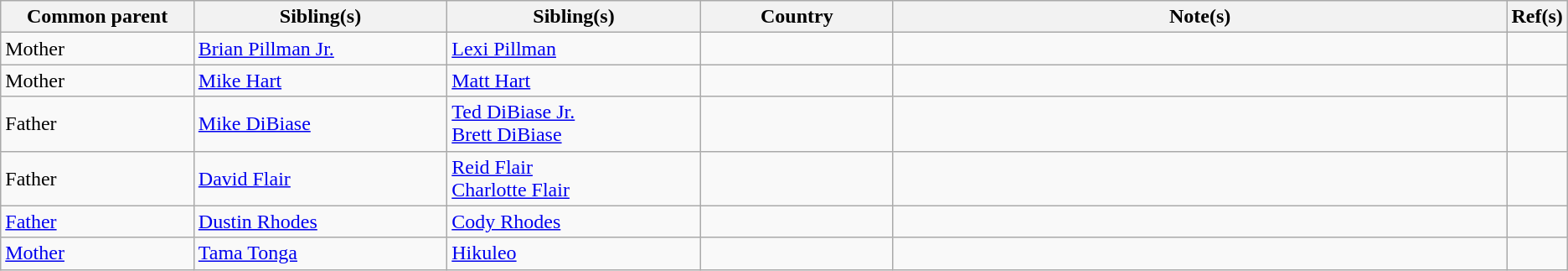<table class="wikitable sortable">
<tr>
<th style="width:150px;">Common parent</th>
<th style="width:200px;">Sibling(s)</th>
<th style="width:200px;">Sibling(s)</th>
<th style="width:150px;">Country</th>
<th style="width:500px;">Note(s)</th>
<th style="width:*;">Ref(s)</th>
</tr>
<tr>
<td>Mother</td>
<td><a href='#'>Brian Pillman Jr.</a></td>
<td><a href='#'>Lexi Pillman</a></td>
<td></td>
<td></td>
<td></td>
</tr>
<tr>
<td>Mother</td>
<td><a href='#'>Mike Hart</a></td>
<td><a href='#'>Matt Hart</a></td>
<td></td>
<td></td>
<td></td>
</tr>
<tr>
<td>Father</td>
<td><a href='#'>Mike DiBiase</a></td>
<td><a href='#'>Ted DiBiase Jr.</a><br><a href='#'>Brett DiBiase</a></td>
<td></td>
<td></td>
<td></td>
</tr>
<tr>
<td>Father</td>
<td><a href='#'>David Flair</a></td>
<td><a href='#'>Reid Flair</a><br><a href='#'>Charlotte Flair</a></td>
<td></td>
<td></td>
<td></td>
</tr>
<tr>
<td><a href='#'>Father</a></td>
<td><a href='#'>Dustin Rhodes</a></td>
<td><a href='#'>Cody Rhodes</a></td>
<td></td>
<td></td>
<td></td>
</tr>
<tr>
<td><a href='#'>Mother</a></td>
<td><a href='#'>Tama Tonga</a></td>
<td><a href='#'>Hikuleo</a></td>
<td></td>
<td></td>
<td></td>
</tr>
</table>
